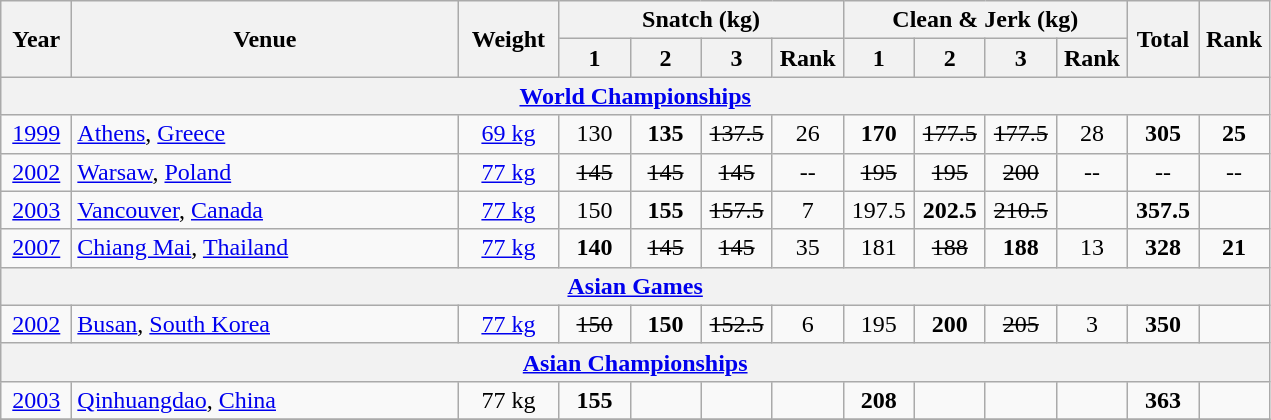<table class = "wikitable" style="text-align:center;">
<tr>
<th rowspan=2 width=40>Year</th>
<th rowspan=2 width=250>Venue</th>
<th rowspan=2 width=60>Weight</th>
<th colspan=4>Snatch (kg)</th>
<th colspan=4>Clean & Jerk (kg)</th>
<th rowspan=2 width=40>Total</th>
<th rowspan=2 width=40>Rank</th>
</tr>
<tr>
<th width=40>1</th>
<th width=40>2</th>
<th width=40>3</th>
<th width=40>Rank</th>
<th width=40>1</th>
<th width=40>2</th>
<th width=40>3</th>
<th width=40>Rank</th>
</tr>
<tr>
<th colspan=13><a href='#'>World Championships</a></th>
</tr>
<tr>
<td><a href='#'>1999</a></td>
<td align=left> <a href='#'>Athens</a>, <a href='#'>Greece</a></td>
<td><a href='#'>69 kg</a></td>
<td>130</td>
<td><strong>135</strong></td>
<td><s>137.5</s></td>
<td>26</td>
<td><strong>170</strong></td>
<td><s>177.5</s></td>
<td><s>177.5</s></td>
<td>28</td>
<td><strong>305</strong></td>
<td><strong>25</strong></td>
</tr>
<tr>
<td><a href='#'>2002</a></td>
<td align=left> <a href='#'>Warsaw</a>, <a href='#'>Poland</a></td>
<td><a href='#'>77 kg</a></td>
<td><s>145</s></td>
<td><s>145</s></td>
<td><s>145</s></td>
<td>--</td>
<td><s>195</s></td>
<td><s>195</s></td>
<td><s>200</s></td>
<td>--</td>
<td>--</td>
<td>--</td>
</tr>
<tr>
<td><a href='#'>2003</a></td>
<td align=left> <a href='#'>Vancouver</a>, <a href='#'>Canada</a></td>
<td><a href='#'>77 kg</a></td>
<td>150</td>
<td><strong>155</strong></td>
<td><s>157.5</s></td>
<td>7</td>
<td>197.5</td>
<td><strong>202.5</strong></td>
<td><s>210.5</s></td>
<td></td>
<td><strong>357.5</strong></td>
<td></td>
</tr>
<tr>
<td><a href='#'>2007</a></td>
<td align=left> <a href='#'>Chiang Mai</a>, <a href='#'>Thailand</a></td>
<td><a href='#'>77 kg</a></td>
<td><strong>140</strong></td>
<td><s>145</s></td>
<td><s>145</s></td>
<td>35</td>
<td>181</td>
<td><s>188</s></td>
<td><strong>188</strong></td>
<td>13</td>
<td><strong>328</strong></td>
<td><strong>21</strong></td>
</tr>
<tr>
<th colspan=13><a href='#'>Asian Games</a></th>
</tr>
<tr>
<td><a href='#'>2002</a></td>
<td align=left> <a href='#'>Busan</a>, <a href='#'>South Korea</a></td>
<td><a href='#'>77 kg</a></td>
<td><s>150</s></td>
<td><strong>150</strong></td>
<td><s>152.5</s></td>
<td>6</td>
<td>195</td>
<td><strong>200</strong></td>
<td><s>205</s></td>
<td>3</td>
<td><strong>350</strong></td>
<td></td>
</tr>
<tr>
<th colspan=13><a href='#'>Asian Championships</a></th>
</tr>
<tr>
<td><a href='#'>2003</a></td>
<td align=left> <a href='#'>Qinhuangdao</a>, <a href='#'>China</a></td>
<td>77 kg</td>
<td><strong>155</strong></td>
<td></td>
<td></td>
<td></td>
<td><strong>208</strong></td>
<td></td>
<td></td>
<td><strong></strong></td>
<td><strong>363</strong></td>
<td><strong></strong></td>
</tr>
<tr He pssed away because of kidney problems on 14 August 2017.>
</tr>
</table>
